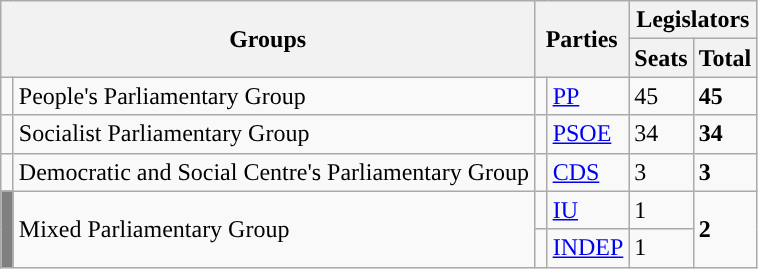<table class="wikitable" style="text-align:left;">
<tr>
<th rowspan="2" colspan="2">Groups</th>
<th rowspan="2" colspan="2">Parties</th>
<th colspan="2">Legislators</th>
</tr>
<tr>
<th>Seats</th>
<th>Total</th>
</tr>
<tr>
<td width="1" style="color:inherit;background:"></td>
<td>People's Parliamentary Group</td>
<td width="1" style="color:inherit;background:"></td>
<td><a href='#'>PP</a></td>
<td>45</td>
<td><strong>45</strong></td>
</tr>
<tr>
<td style="color:inherit;background:"></td>
<td>Socialist Parliamentary Group</td>
<td style="color:inherit;background:"></td>
<td><a href='#'>PSOE</a></td>
<td>34</td>
<td><strong>34</strong></td>
</tr>
<tr>
<td style="color:inherit;background:"></td>
<td>Democratic and Social Centre's Parliamentary Group</td>
<td style="color:inherit;background:"></td>
<td><a href='#'>CDS</a></td>
<td>3</td>
<td><strong>3</strong></td>
</tr>
<tr>
<td rowspan="2" bgcolor="gray"></td>
<td rowspan="2">Mixed Parliamentary Group</td>
<td style="color:inherit;background:"></td>
<td align="left"><a href='#'>IU</a></td>
<td>1</td>
<td rowspan="2"><strong>2</strong></td>
</tr>
<tr>
<td style="color:inherit;background:"></td>
<td align="left"><a href='#'>INDEP</a></td>
<td>1</td>
</tr>
</table>
